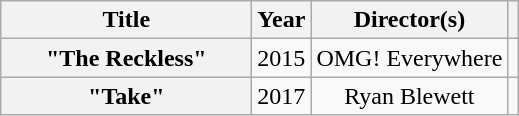<table class="wikitable plainrowheaders" style="text-align:center;">
<tr>
<th scope="col" style="width:10em;">Title</th>
<th scope="col">Year</th>
<th scope="col">Director(s)</th>
<th scope="col"></th>
</tr>
<tr>
<th scope="row">"The Reckless"</th>
<td>2015</td>
<td>OMG! Everywhere</td>
<td></td>
</tr>
<tr>
<th scope="row">"Take"</th>
<td>2017</td>
<td>Ryan Blewett</td>
<td></td>
</tr>
</table>
